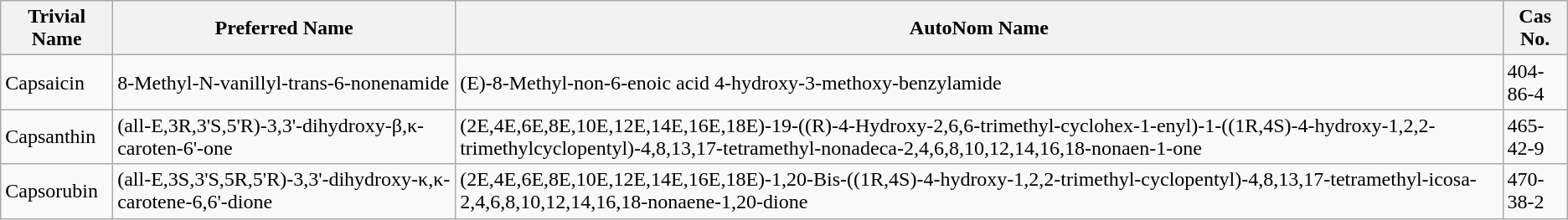<table class="wikitable">
<tr>
<th>Trivial Name</th>
<th>Preferred Name</th>
<th>AutoNom Name</th>
<th>Cas No.</th>
</tr>
<tr>
<td>Capsaicin</td>
<td>8-Methyl-N-vanillyl-trans-6-nonenamide</td>
<td>(E)-8-Methyl-non-6-enoic acid 4-hydroxy-3-methoxy-benzylamide</td>
<td>404-86-4</td>
</tr>
<tr>
<td>Capsanthin</td>
<td>(all-E,3R,3'S,5'R)-3,3'-dihydroxy-β,κ-caroten-6'-one</td>
<td>(2E,4E,6E,8E,10E,12E,14E,16E,18E)-19-((R)-4-Hydroxy-2,6,6-trimethyl-cyclohex-1-enyl)-1-((1R,4S)-4-hydroxy-1,2,2-trimethylcyclopentyl)-4,8,13,17-tetramethyl-nonadeca-2,4,6,8,10,12,14,16,18-nonaen-1-one</td>
<td>465-42-9</td>
</tr>
<tr>
<td>Capsorubin</td>
<td>(all-E,3S,3'S,5R,5'R)-3,3'-dihydroxy-κ,κ-carotene-6,6'-dione</td>
<td>(2E,4E,6E,8E,10E,12E,14E,16E,18E)-1,20-Bis-((1R,4S)-4-hydroxy-1,2,2-trimethyl-cyclopentyl)-4,8,13,17-tetramethyl-icosa-2,4,6,8,10,12,14,16,18-nonaene-1,20-dione</td>
<td>470-38-2</td>
</tr>
</table>
